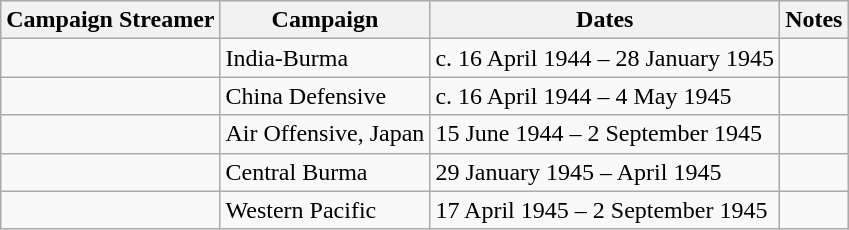<table class="wikitable">
<tr style="background:#efefef;">
<th>Campaign Streamer</th>
<th>Campaign</th>
<th>Dates</th>
<th>Notes</th>
</tr>
<tr>
<td></td>
<td>India-Burma</td>
<td>c. 16 April 1944 – 28 January 1945</td>
<td></td>
</tr>
<tr>
<td></td>
<td>China Defensive</td>
<td>c. 16 April 1944 – 4 May 1945</td>
<td></td>
</tr>
<tr>
<td></td>
<td>Air Offensive, Japan</td>
<td>15 June 1944 – 2 September 1945</td>
<td></td>
</tr>
<tr>
<td></td>
<td>Central Burma</td>
<td>29 January 1945 – April 1945</td>
<td></td>
</tr>
<tr>
<td></td>
<td>Western Pacific</td>
<td>17 April 1945 – 2 September 1945</td>
<td></td>
</tr>
</table>
